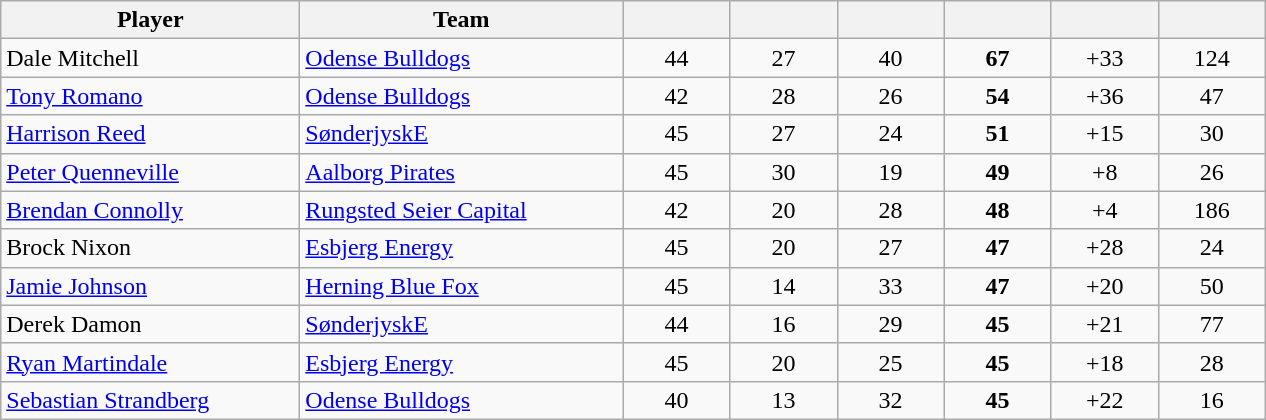<table class="wikitable sortable">
<tr>
<th style="width: 12em;">Player</th>
<th style="width: 13em;">Team</th>
<th style="width: 4em;"></th>
<th style="width: 4em;"></th>
<th style="width: 4em;"></th>
<th style="width: 4em;"></th>
<th data-sort-type="number" style="width: 4em;"></th>
<th style="width: 4em;"></th>
</tr>
<tr style="text-align:center;">
<td style="text-align:left;"> Dale Mitchell</td>
<td style="text-align:left;"><a href='#'>Odense Bulldogs</a></td>
<td>44</td>
<td>27</td>
<td>40</td>
<td><strong>67</strong></td>
<td>+33</td>
<td>124</td>
</tr>
<tr style="text-align:center;">
<td style="text-align:left;"> <a href='#'>Tony Romano</a></td>
<td style="text-align:left;"><a href='#'>Odense Bulldogs</a></td>
<td>42</td>
<td>28</td>
<td>26</td>
<td><strong>54</strong></td>
<td>+36</td>
<td>47</td>
</tr>
<tr style="text-align:center;">
<td style="text-align:left;"> <a href='#'>Harrison Reed</a></td>
<td style="text-align:left;"><a href='#'>SønderjyskE</a></td>
<td>45</td>
<td>27</td>
<td>24</td>
<td><strong>51</strong></td>
<td>+15</td>
<td>30</td>
</tr>
<tr style="text-align:center;">
<td style="text-align:left;"> <a href='#'>Peter Quenneville</a></td>
<td style="text-align:left;"><a href='#'>Aalborg Pirates</a></td>
<td>45</td>
<td>30</td>
<td>19</td>
<td><strong>49</strong></td>
<td>+8</td>
<td>26</td>
</tr>
<tr style="text-align:center;">
<td style="text-align:left;"> <a href='#'>Brendan Connolly</a></td>
<td style="text-align:left;"><a href='#'>Rungsted Seier Capital</a></td>
<td>42</td>
<td>20</td>
<td>28</td>
<td><strong>48</strong></td>
<td>+4</td>
<td>186</td>
</tr>
<tr style="text-align:center;">
<td style="text-align:left;"> Brock Nixon</td>
<td style="text-align:left;"><a href='#'>Esbjerg Energy</a></td>
<td>45</td>
<td>20</td>
<td>27</td>
<td><strong>47</strong></td>
<td>+28</td>
<td>24</td>
</tr>
<tr style="text-align:center;">
<td style="text-align:left;"> <a href='#'>Jamie Johnson</a></td>
<td style="text-align:left;"><a href='#'>Herning Blue Fox</a></td>
<td>45</td>
<td>14</td>
<td>33</td>
<td><strong>47</strong></td>
<td>+20</td>
<td>50</td>
</tr>
<tr style="text-align:center;">
<td style="text-align:left;"> Derek Damon</td>
<td style="text-align:left;"><a href='#'>SønderjyskE</a></td>
<td>44</td>
<td>16</td>
<td>29</td>
<td><strong>45</strong></td>
<td>+21</td>
<td>77</td>
</tr>
<tr style="text-align:center;">
<td style="text-align:left;"> <a href='#'>Ryan Martindale</a></td>
<td style="text-align:left;"><a href='#'>Esbjerg Energy</a></td>
<td>45</td>
<td>20</td>
<td>25</td>
<td><strong>45</strong></td>
<td>+18</td>
<td>28</td>
</tr>
<tr style="text-align:center;">
<td style="text-align:left;"> <a href='#'>Sebastian Strandberg</a></td>
<td style="text-align:left;"><a href='#'>Odense Bulldogs</a></td>
<td>40</td>
<td>13</td>
<td>32</td>
<td><strong>45</strong></td>
<td>+22</td>
<td>16</td>
</tr>
</table>
